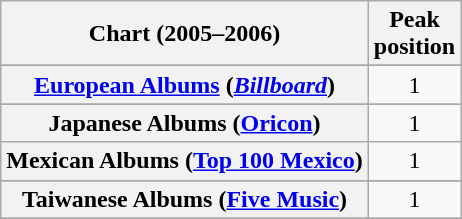<table class="wikitable sortable plainrowheaders" style="text-align:center">
<tr>
<th scope="col">Chart (2005–2006)</th>
<th scope="col">Peak<br> position</th>
</tr>
<tr>
</tr>
<tr>
</tr>
<tr>
</tr>
<tr>
</tr>
<tr>
</tr>
<tr>
</tr>
<tr>
</tr>
<tr>
<th scope="row"><a href='#'>European Albums</a> (<em><a href='#'>Billboard</a></em>)</th>
<td>1</td>
</tr>
<tr>
</tr>
<tr>
</tr>
<tr>
</tr>
<tr>
</tr>
<tr>
</tr>
<tr>
</tr>
<tr>
<th scope="row">Japanese Albums (<a href='#'>Oricon</a>)</th>
<td>1</td>
</tr>
<tr>
<th scope="row">Mexican Albums (<a href='#'>Top 100 Mexico</a>)</th>
<td>1</td>
</tr>
<tr>
</tr>
<tr>
</tr>
<tr>
</tr>
<tr>
</tr>
<tr>
</tr>
<tr>
</tr>
<tr>
</tr>
<tr>
</tr>
<tr>
<th scope="row">Taiwanese Albums (<a href='#'>Five Music</a>)</th>
<td>1</td>
</tr>
<tr>
</tr>
<tr>
</tr>
<tr>
</tr>
</table>
